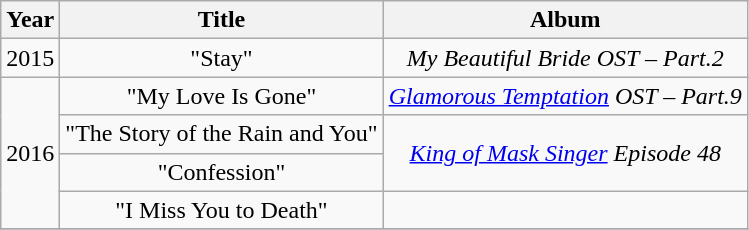<table class="wikitable" style="text-align:center;">
<tr>
<th>Year</th>
<th>Title</th>
<th>Album</th>
</tr>
<tr>
<td>2015</td>
<td>"Stay"</td>
<td><em>My Beautiful Bride OST – Part.2</em></td>
</tr>
<tr>
<td rowspan="4">2016</td>
<td>"My Love Is Gone"</td>
<td><em><a href='#'>Glamorous Temptation</a> OST – Part.9</em></td>
</tr>
<tr>
<td>"The Story of the Rain and You"</td>
<td rowspan=2><em><a href='#'>King of Mask Singer</a> Episode 48</em></td>
</tr>
<tr>
<td>"Confession"</td>
</tr>
<tr>
<td>"I Miss You to Death"</td>
<td></td>
</tr>
<tr>
</tr>
</table>
